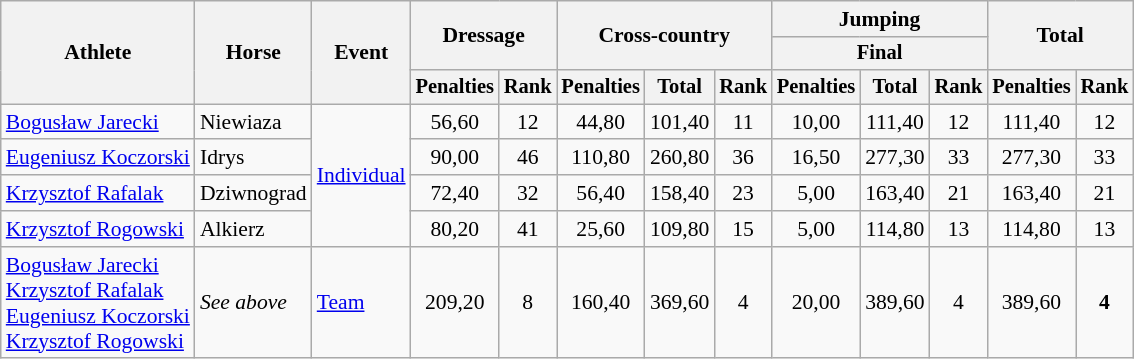<table class=wikitable style="font-size:90%">
<tr>
<th rowspan="3">Athlete</th>
<th rowspan="3">Horse</th>
<th rowspan="3">Event</th>
<th colspan="2" rowspan="2">Dressage</th>
<th colspan="3" rowspan="2">Cross-country</th>
<th colspan="3">Jumping</th>
<th colspan="2" rowspan="2">Total</th>
</tr>
<tr style="font-size:95%">
<th colspan="3">Final</th>
</tr>
<tr style="font-size:95%">
<th>Penalties</th>
<th>Rank</th>
<th>Penalties</th>
<th>Total</th>
<th>Rank</th>
<th>Penalties</th>
<th>Total</th>
<th>Rank</th>
<th>Penalties</th>
<th>Rank</th>
</tr>
<tr align=center>
<td align=left><a href='#'>Bogusław Jarecki</a></td>
<td align=left>Niewiaza</td>
<td align=left rowspan=4><a href='#'>Individual</a></td>
<td>56,60</td>
<td>12</td>
<td>44,80</td>
<td>101,40</td>
<td>11</td>
<td>10,00</td>
<td>111,40</td>
<td>12</td>
<td>111,40</td>
<td>12</td>
</tr>
<tr align=center>
<td align=left><a href='#'>Eugeniusz Koczorski</a></td>
<td align=left>Idrys</td>
<td>90,00</td>
<td>46</td>
<td>110,80</td>
<td>260,80</td>
<td>36</td>
<td>16,50</td>
<td>277,30</td>
<td>33</td>
<td>277,30</td>
<td>33</td>
</tr>
<tr align=center>
<td align=left><a href='#'>Krzysztof Rafalak</a></td>
<td align=left>Dziwnograd</td>
<td>72,40</td>
<td>32</td>
<td>56,40</td>
<td>158,40</td>
<td>23</td>
<td>5,00</td>
<td>163,40</td>
<td>21</td>
<td>163,40</td>
<td>21</td>
</tr>
<tr align=center>
<td align=left><a href='#'>Krzysztof Rogowski</a></td>
<td align=left>Alkierz</td>
<td>80,20</td>
<td>41</td>
<td>25,60</td>
<td>109,80</td>
<td>15</td>
<td>5,00</td>
<td>114,80</td>
<td>13</td>
<td>114,80</td>
<td>13</td>
</tr>
<tr align=center>
<td align=left><a href='#'>Bogusław Jarecki </a><br><a href='#'>Krzysztof Rafalak</a><br><a href='#'>Eugeniusz Koczorski </a><br><a href='#'>Krzysztof Rogowski</a></td>
<td align=left><em>See above</em></td>
<td align=left><a href='#'>Team</a></td>
<td>209,20</td>
<td>8</td>
<td>160,40</td>
<td>369,60</td>
<td>4</td>
<td>20,00</td>
<td>389,60</td>
<td>4</td>
<td>389,60</td>
<td><strong>4</strong></td>
</tr>
</table>
